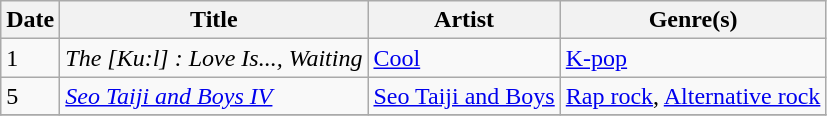<table class="wikitable" style="text-align: left;">
<tr>
<th>Date</th>
<th>Title</th>
<th>Artist</th>
<th>Genre(s)</th>
</tr>
<tr>
<td>1</td>
<td><em>The [Ku:l] : Love Is..., Waiting</em></td>
<td><a href='#'>Cool</a></td>
<td><a href='#'>K-pop</a></td>
</tr>
<tr>
<td>5</td>
<td><em><a href='#'>Seo Taiji and Boys IV</a></em></td>
<td><a href='#'>Seo Taiji and Boys</a></td>
<td><a href='#'>Rap rock</a>, <a href='#'>Alternative rock</a></td>
</tr>
<tr>
</tr>
</table>
